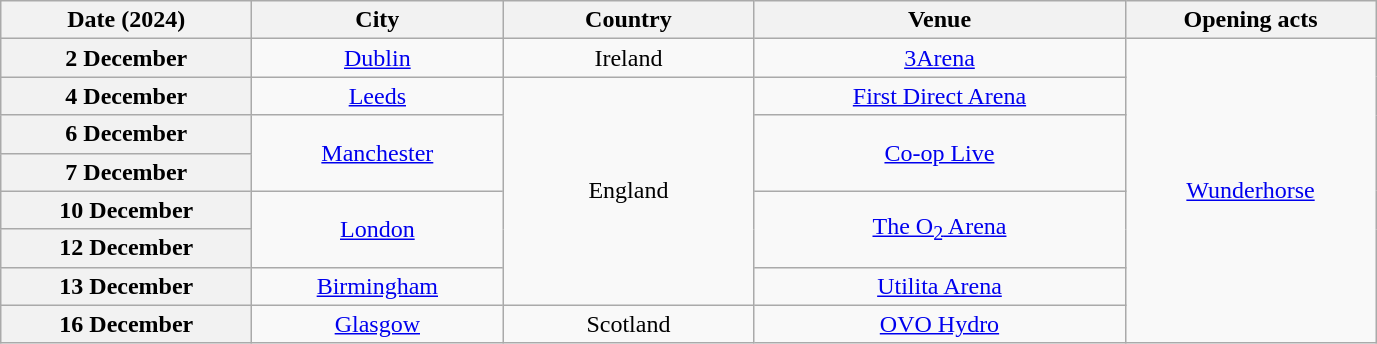<table class="wikitable plainrowheaders" style="text-align:center;">
<tr>
<th scope="col" style="width:10em;">Date (2024)</th>
<th scope="col" style="width:10em;">City</th>
<th scope="col" style="width:10em;">Country</th>
<th scope="col" style="width:15em;">Venue</th>
<th scope="col" style="width:10em;">Opening acts</th>
</tr>
<tr>
<th scope="row" style="text-align:center;">2 December</th>
<td><a href='#'>Dublin</a></td>
<td>Ireland</td>
<td><a href='#'>3Arena</a></td>
<td rowspan="8"><a href='#'>Wunderhorse</a></td>
</tr>
<tr>
<th scope="row" style="text-align:center;">4 December</th>
<td><a href='#'>Leeds</a></td>
<td rowspan="6">England</td>
<td><a href='#'>First Direct Arena</a></td>
</tr>
<tr>
<th scope="row" style="text-align:center;">6 December</th>
<td rowspan="2"><a href='#'>Manchester</a></td>
<td rowspan="2"><a href='#'>Co-op Live</a></td>
</tr>
<tr>
<th scope="row" style="text-align:center;">7 December</th>
</tr>
<tr>
<th scope="row" style="text-align:center;">10 December</th>
<td rowspan="2"><a href='#'>London</a></td>
<td rowspan="2"><a href='#'>The O<sub>2</sub> Arena</a></td>
</tr>
<tr>
<th scope="row" style="text-align:center;">12 December</th>
</tr>
<tr>
<th scope="row" style="text-align:center;">13 December</th>
<td><a href='#'>Birmingham</a></td>
<td><a href='#'>Utilita Arena</a></td>
</tr>
<tr>
<th scope="row" style="text-align:center;">16 December</th>
<td><a href='#'>Glasgow</a></td>
<td>Scotland</td>
<td><a href='#'>OVO Hydro</a></td>
</tr>
</table>
